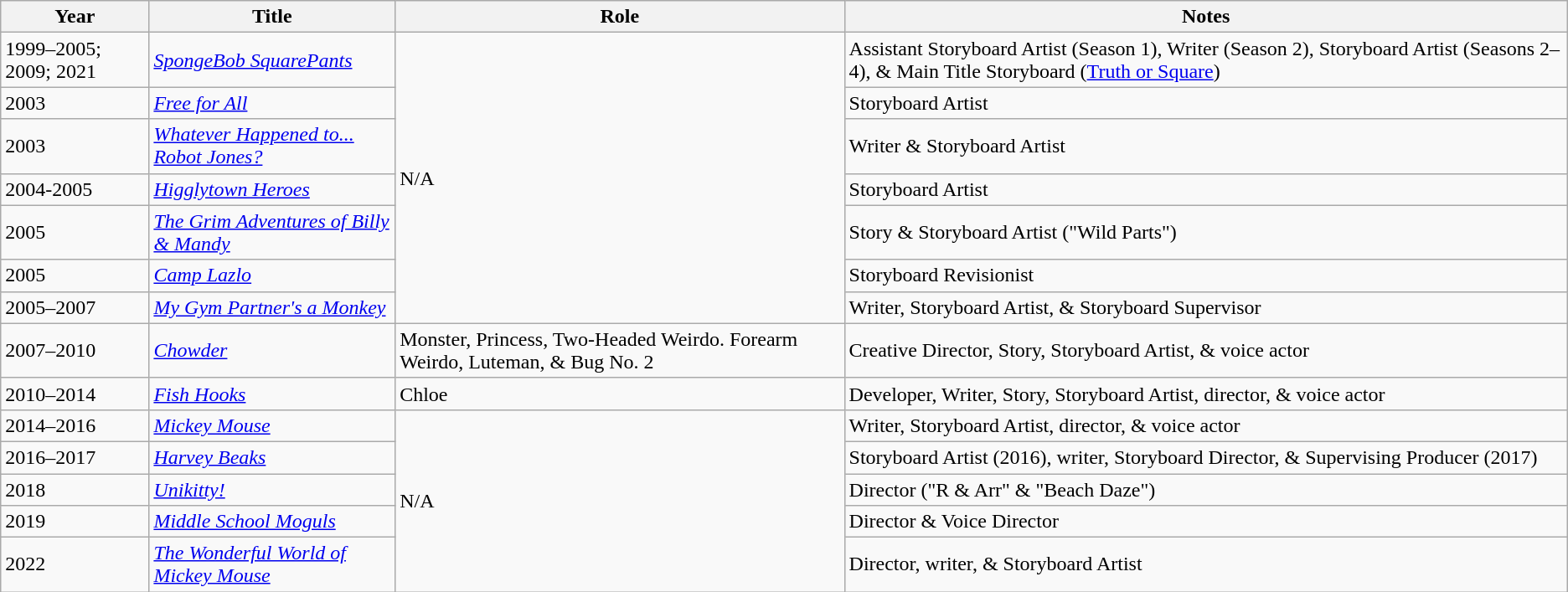<table class="wikitable sortable">
<tr>
<th>Year</th>
<th>Title</th>
<th>Role</th>
<th>Notes</th>
</tr>
<tr>
<td>1999–2005; 2009; 2021</td>
<td><em><a href='#'>SpongeBob SquarePants</a></em></td>
<td rowspan="7">N/A</td>
<td>Assistant Storyboard Artist (Season 1), Writer (Season 2), Storyboard Artist (Seasons 2–4), & Main Title Storyboard (<a href='#'>Truth or Square</a>)</td>
</tr>
<tr>
<td>2003</td>
<td><em><a href='#'>Free for All</a></em></td>
<td>Storyboard Artist</td>
</tr>
<tr>
<td>2003</td>
<td><em><a href='#'>Whatever Happened to... Robot Jones?</a></em></td>
<td>Writer & Storyboard Artist</td>
</tr>
<tr>
<td>2004-2005</td>
<td><em><a href='#'>Higglytown Heroes</a></em></td>
<td>Storyboard Artist</td>
</tr>
<tr>
<td>2005</td>
<td><em><a href='#'>The Grim Adventures of Billy & Mandy</a></em></td>
<td>Story & Storyboard Artist ("Wild Parts")</td>
</tr>
<tr>
<td>2005</td>
<td><em><a href='#'>Camp Lazlo</a></em></td>
<td>Storyboard Revisionist</td>
</tr>
<tr>
<td>2005–2007</td>
<td><em><a href='#'>My Gym Partner's a Monkey</a></em></td>
<td>Writer, Storyboard Artist, & Storyboard Supervisor</td>
</tr>
<tr>
<td>2007–2010</td>
<td><em><a href='#'>Chowder</a></em></td>
<td>Monster, Princess, Two-Headed Weirdo. Forearm Weirdo, Luteman, & Bug No. 2</td>
<td>Creative Director, Story, Storyboard Artist, & voice actor</td>
</tr>
<tr>
<td>2010–2014</td>
<td><em><a href='#'>Fish Hooks</a></em></td>
<td>Chloe</td>
<td>Developer, Writer, Story, Storyboard Artist, director, & voice actor</td>
</tr>
<tr>
<td>2014–2016</td>
<td><em><a href='#'>Mickey Mouse</a></em></td>
<td rowspan="5">N/A</td>
<td>Writer, Storyboard Artist, director, & voice actor</td>
</tr>
<tr>
<td>2016–2017</td>
<td><em><a href='#'>Harvey Beaks</a></em></td>
<td>Storyboard Artist (2016), writer, Storyboard Director, & Supervising Producer (2017)</td>
</tr>
<tr>
<td>2018</td>
<td><em><a href='#'>Unikitty!</a></em></td>
<td>Director ("R & Arr" & "Beach Daze")</td>
</tr>
<tr>
<td>2019</td>
<td><em><a href='#'>Middle School Moguls</a></em></td>
<td>Director & Voice Director</td>
</tr>
<tr>
<td>2022</td>
<td><em><a href='#'>The Wonderful World of Mickey Mouse</a></em></td>
<td>Director, writer, & Storyboard Artist</td>
</tr>
</table>
